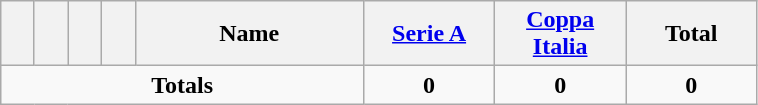<table class="wikitable" style="text-align:center">
<tr>
<th width=15></th>
<th width=15></th>
<th width=15></th>
<th width=15></th>
<th width=145>Name</th>
<th width=80><a href='#'>Serie A</a></th>
<th width=80><a href='#'>Coppa Italia</a></th>
<th width=80>Total</th>
</tr>
<tr>
<td colspan=5><strong>Totals</strong></td>
<td><strong>0</strong></td>
<td><strong>0</strong></td>
<td><strong>0</strong></td>
</tr>
</table>
